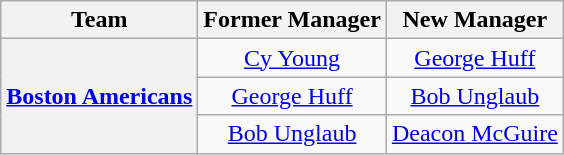<table class="wikitable plainrowheaders" style="text-align:center;">
<tr>
<th>Team</th>
<th>Former Manager</th>
<th>New Manager</th>
</tr>
<tr>
<th rowspan="3" scope="row" style="text-align:center;"><a href='#'>Boston Americans</a></th>
<td><a href='#'>Cy Young</a></td>
<td><a href='#'>George Huff</a></td>
</tr>
<tr>
<td><a href='#'>George Huff</a></td>
<td><a href='#'>Bob Unglaub</a></td>
</tr>
<tr>
<td><a href='#'>Bob Unglaub</a></td>
<td><a href='#'>Deacon McGuire</a></td>
</tr>
</table>
